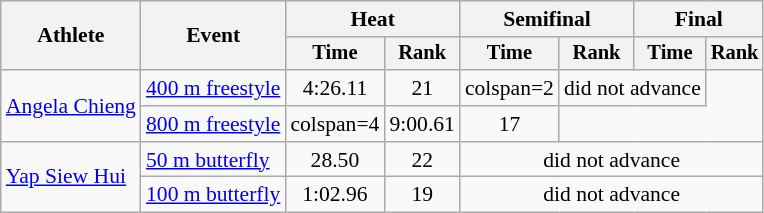<table class=wikitable style="font-size:90%">
<tr>
<th rowspan=2>Athlete</th>
<th rowspan=2>Event</th>
<th colspan="2">Heat</th>
<th colspan="2">Semifinal</th>
<th colspan="2">Final</th>
</tr>
<tr style="font-size:95%">
<th>Time</th>
<th>Rank</th>
<th>Time</th>
<th>Rank</th>
<th>Time</th>
<th>Rank</th>
</tr>
<tr align=center>
<td align=left rowspan=2><a href='#'>Angela Chieng</a></td>
<td align=left><a href='#'>400 m freestyle</a></td>
<td>4:26.11</td>
<td>21</td>
<td>colspan=2 </td>
<td colspan=2>did not advance</td>
</tr>
<tr align=center>
<td align=left><a href='#'>800 m freestyle</a></td>
<td>colspan=4 </td>
<td>9:00.61</td>
<td>17</td>
</tr>
<tr align=center>
<td align=left rowspan=2><a href='#'>Yap Siew Hui</a></td>
<td align=left><a href='#'>50 m butterfly</a></td>
<td>28.50</td>
<td>22</td>
<td colspan=4>did not advance</td>
</tr>
<tr align=center>
<td align=left><a href='#'>100 m butterfly</a></td>
<td>1:02.96</td>
<td>19</td>
<td colspan=4>did not advance</td>
</tr>
</table>
